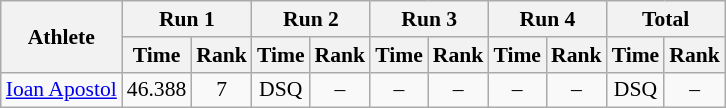<table class="wikitable" border="1" style="font-size:90%">
<tr>
<th rowspan="2">Athlete</th>
<th colspan="2">Run 1</th>
<th colspan="2">Run 2</th>
<th colspan="2">Run 3</th>
<th colspan="2">Run 4</th>
<th colspan="2">Total</th>
</tr>
<tr>
<th>Time</th>
<th>Rank</th>
<th>Time</th>
<th>Rank</th>
<th>Time</th>
<th>Rank</th>
<th>Time</th>
<th>Rank</th>
<th>Time</th>
<th>Rank</th>
</tr>
<tr>
<td><a href='#'>Ioan Apostol</a></td>
<td align="center">46.388</td>
<td align="center">7</td>
<td align="center">DSQ</td>
<td align="center">–</td>
<td align="center">–</td>
<td align="center">–</td>
<td align="center">–</td>
<td align="center">–</td>
<td align="center">DSQ</td>
<td align="center">–</td>
</tr>
</table>
